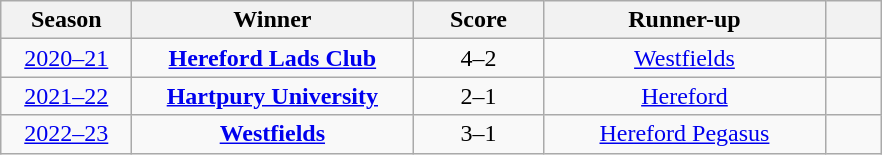<table class="wikitable" style="text-align: center;">
<tr>
<th width=80>Season</th>
<th width=180>Winner</th>
<th width=80>Score</th>
<th width=180>Runner-up</th>
<th width=30></th>
</tr>
<tr>
<td><a href='#'>2020–21</a></td>
<td><strong><a href='#'>Hereford Lads Club</a></strong></td>
<td>4–2</td>
<td><a href='#'>Westfields</a></td>
<td></td>
</tr>
<tr>
<td><a href='#'>2021–22</a></td>
<td><strong><a href='#'>Hartpury University</a></strong></td>
<td>2–1</td>
<td><a href='#'>Hereford</a></td>
<td></td>
</tr>
<tr>
<td><a href='#'>2022–23</a></td>
<td><a href='#'><strong>Westfields</strong></a></td>
<td>3–1</td>
<td><a href='#'>Hereford Pegasus</a></td>
<td></td>
</tr>
</table>
